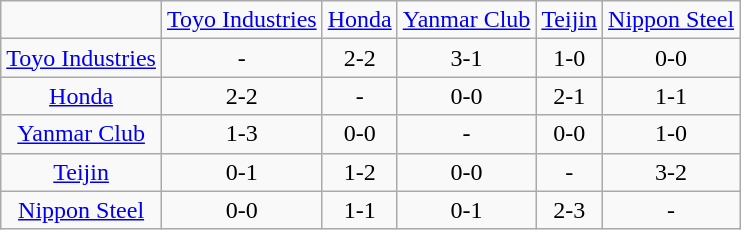<table class="wikitable">
<tr align=center>
<td></td>
<td><a href='#'>Toyo Industries</a></td>
<td><a href='#'>Honda</a></td>
<td><a href='#'>Yanmar Club</a></td>
<td><a href='#'>Teijin</a></td>
<td><a href='#'>Nippon Steel</a></td>
</tr>
<tr align=center>
<td><a href='#'>Toyo Industries</a></td>
<td>-</td>
<td>2-2</td>
<td>3-1</td>
<td>1-0</td>
<td>0-0</td>
</tr>
<tr align=center>
<td><a href='#'>Honda</a></td>
<td>2-2</td>
<td>-</td>
<td>0-0</td>
<td>2-1</td>
<td>1-1</td>
</tr>
<tr align=center>
<td><a href='#'>Yanmar Club</a></td>
<td>1-3</td>
<td>0-0</td>
<td>-</td>
<td>0-0</td>
<td>1-0</td>
</tr>
<tr align=center>
<td><a href='#'>Teijin</a></td>
<td>0-1</td>
<td>1-2</td>
<td>0-0</td>
<td>-</td>
<td>3-2</td>
</tr>
<tr align=center>
<td><a href='#'>Nippon Steel</a></td>
<td>0-0</td>
<td>1-1</td>
<td>0-1</td>
<td>2-3</td>
<td>-</td>
</tr>
</table>
